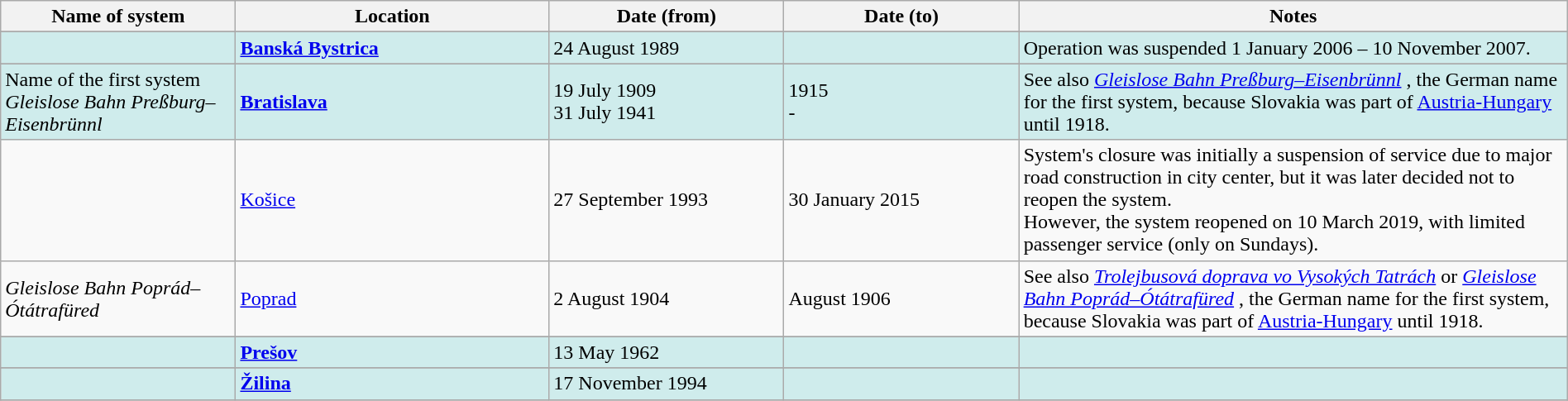<table class="wikitable" width=100%>
<tr>
<th width=15%>Name of system</th>
<th width=20%>Location</th>
<th width=15%>Date (from)</th>
<th width=15%>Date (to)</th>
<th width=35%>Notes</th>
</tr>
<tr>
</tr>
<tr style="background:#CFECEC">
<td> </td>
<td><strong><a href='#'>Banská Bystrica</a></strong></td>
<td>24 August 1989</td>
<td> </td>
<td>Operation was suspended 1 January 2006 – 10 November 2007.</td>
</tr>
<tr>
</tr>
<tr style="background:#CFECEC">
<td>Name of the first system <em>Gleislose Bahn Preßburg–Eisenbrünnl</em></td>
<td><strong><a href='#'>Bratislava</a></strong></td>
<td>19 July 1909<br>31 July 1941</td>
<td>1915<br>-</td>
<td>See also <em><a href='#'>Gleislose Bahn Preßburg–Eisenbrünnl</a></em> , the German name for the first system, because Slovakia was part of <a href='#'>Austria-Hungary</a> until 1918.</td>
</tr>
<tr>
<td> </td>
<td><a href='#'>Košice</a></td>
<td>27 September 1993</td>
<td>30 January 2015</td>
<td>System's closure was initially a suspension of service due to major road construction in city center, but it was later decided not to reopen the system.<br> However, the system reopened on 10 March 2019, with limited passenger service (only on Sundays).</td>
</tr>
<tr>
<td><em>Gleislose Bahn Poprád–Ótátrafüred</em></td>
<td><a href='#'>Poprad</a></td>
<td>2 August 1904</td>
<td>August 1906</td>
<td>See also <em><a href='#'>Trolejbusová doprava vo Vysokých Tatrách</a></em>  or <em><a href='#'>Gleislose Bahn Poprád–Ótátrafüred</a></em> , the German name for the first system, because Slovakia was part of <a href='#'>Austria-Hungary</a> until 1918.</td>
</tr>
<tr>
</tr>
<tr style="background:#CFECEC">
<td> </td>
<td><strong><a href='#'>Prešov</a></strong></td>
<td>13 May 1962</td>
<td> </td>
<td> </td>
</tr>
<tr>
</tr>
<tr style="background:#CFECEC">
<td> </td>
<td><strong><a href='#'>Žilina</a></strong></td>
<td>17 November 1994</td>
<td> </td>
<td> </td>
</tr>
<tr>
</tr>
</table>
